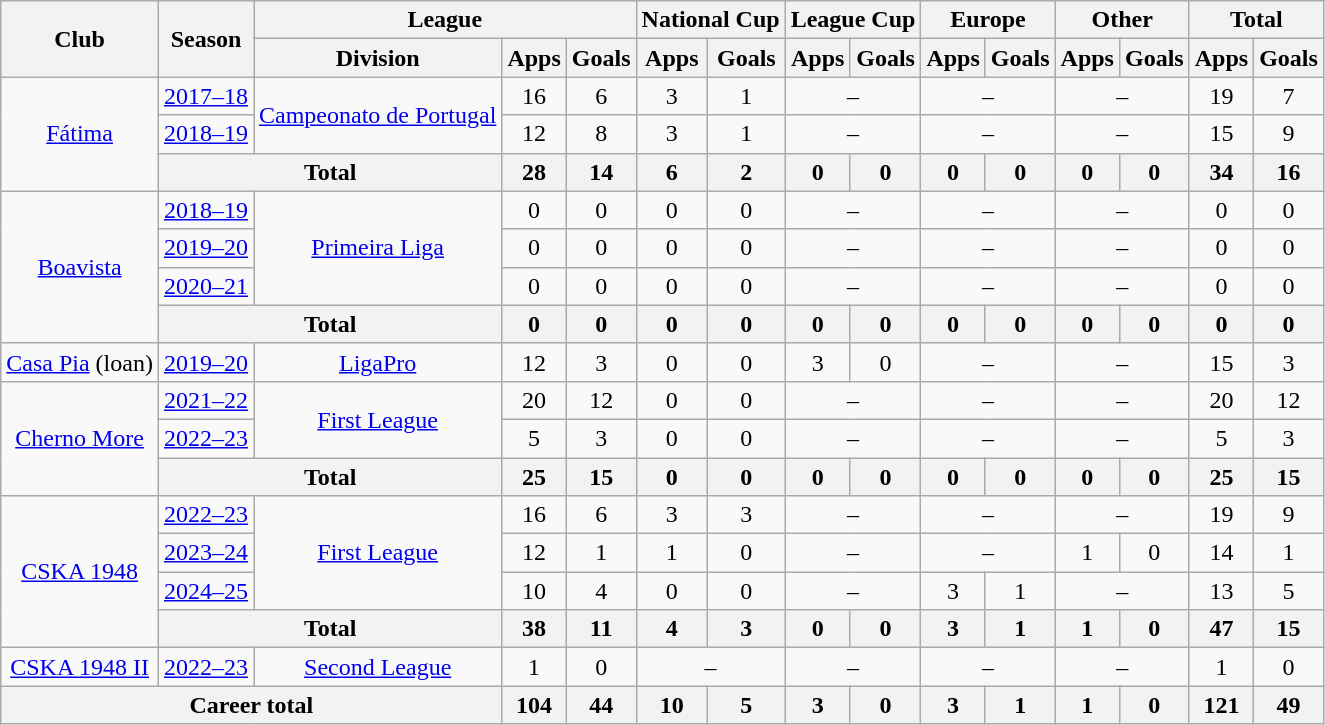<table class="wikitable" style="text-align: center">
<tr>
<th rowspan="2">Club</th>
<th rowspan="2">Season</th>
<th colspan="3">League</th>
<th colspan="2">National Cup</th>
<th colspan="2">League Cup</th>
<th colspan="2">Europe</th>
<th colspan="2">Other</th>
<th colspan="2">Total</th>
</tr>
<tr>
<th>Division</th>
<th>Apps</th>
<th>Goals</th>
<th>Apps</th>
<th>Goals</th>
<th>Apps</th>
<th>Goals</th>
<th>Apps</th>
<th>Goals</th>
<th>Apps</th>
<th>Goals</th>
<th>Apps</th>
<th>Goals</th>
</tr>
<tr>
<td rowspan="3"><a href='#'>Fátima</a></td>
<td><a href='#'>2017–18</a></td>
<td rowspan="2"><a href='#'>Campeonato de Portugal</a></td>
<td>16</td>
<td>6</td>
<td>3</td>
<td>1</td>
<td colspan="2">–</td>
<td colspan="2">–</td>
<td colspan="2">–</td>
<td>19</td>
<td>7</td>
</tr>
<tr>
<td><a href='#'>2018–19</a></td>
<td>12</td>
<td>8</td>
<td>3</td>
<td>1</td>
<td colspan="2">–</td>
<td colspan="2">–</td>
<td colspan="2">–</td>
<td>15</td>
<td>9</td>
</tr>
<tr>
<th colspan="2"><strong>Total</strong></th>
<th>28</th>
<th>14</th>
<th>6</th>
<th>2</th>
<th>0</th>
<th>0</th>
<th>0</th>
<th>0</th>
<th>0</th>
<th>0</th>
<th>34</th>
<th>16</th>
</tr>
<tr>
<td rowspan="4"><a href='#'>Boavista</a></td>
<td><a href='#'>2018–19</a></td>
<td rowspan="3"><a href='#'>Primeira Liga</a></td>
<td>0</td>
<td>0</td>
<td>0</td>
<td>0</td>
<td colspan="2">–</td>
<td colspan="2">–</td>
<td colspan="2">–</td>
<td>0</td>
<td>0</td>
</tr>
<tr>
<td><a href='#'>2019–20</a></td>
<td>0</td>
<td>0</td>
<td>0</td>
<td>0</td>
<td colspan="2">–</td>
<td colspan="2">–</td>
<td colspan="2">–</td>
<td>0</td>
<td>0</td>
</tr>
<tr>
<td><a href='#'>2020–21</a></td>
<td>0</td>
<td>0</td>
<td>0</td>
<td>0</td>
<td colspan="2">–</td>
<td colspan="2">–</td>
<td colspan="2">–</td>
<td>0</td>
<td>0</td>
</tr>
<tr>
<th colspan="2"><strong>Total</strong></th>
<th>0</th>
<th>0</th>
<th>0</th>
<th>0</th>
<th>0</th>
<th>0</th>
<th>0</th>
<th>0</th>
<th>0</th>
<th>0</th>
<th>0</th>
<th>0</th>
</tr>
<tr>
<td><a href='#'>Casa Pia</a> (loan)</td>
<td><a href='#'>2019–20</a></td>
<td><a href='#'>LigaPro</a></td>
<td>12</td>
<td>3</td>
<td>0</td>
<td>0</td>
<td>3</td>
<td>0</td>
<td colspan="2">–</td>
<td colspan="2">–</td>
<td>15</td>
<td>3</td>
</tr>
<tr>
<td rowspan="3"><a href='#'>Cherno More</a></td>
<td><a href='#'>2021–22</a></td>
<td rowspan="2"><a href='#'>First League</a></td>
<td>20</td>
<td>12</td>
<td>0</td>
<td>0</td>
<td colspan="2">–</td>
<td colspan="2">–</td>
<td colspan="2">–</td>
<td>20</td>
<td>12</td>
</tr>
<tr>
<td><a href='#'>2022–23</a></td>
<td>5</td>
<td>3</td>
<td>0</td>
<td>0</td>
<td colspan="2">–</td>
<td colspan="2">–</td>
<td colspan="2">–</td>
<td>5</td>
<td>3</td>
</tr>
<tr>
<th colspan="2"><strong>Total</strong></th>
<th>25</th>
<th>15</th>
<th>0</th>
<th>0</th>
<th>0</th>
<th>0</th>
<th>0</th>
<th>0</th>
<th>0</th>
<th>0</th>
<th>25</th>
<th>15</th>
</tr>
<tr>
<td rowspan="4"><a href='#'>CSKA 1948</a></td>
<td><a href='#'>2022–23</a></td>
<td rowspan="3"><a href='#'>First League</a></td>
<td>16</td>
<td>6</td>
<td>3</td>
<td>3</td>
<td colspan="2">–</td>
<td colspan="2">–</td>
<td colspan="2">–</td>
<td>19</td>
<td>9</td>
</tr>
<tr>
<td><a href='#'>2023–24</a></td>
<td>12</td>
<td>1</td>
<td>1</td>
<td>0</td>
<td colspan="2">–</td>
<td colspan="2">–</td>
<td>1</td>
<td>0</td>
<td>14</td>
<td>1</td>
</tr>
<tr>
<td><a href='#'>2024–25</a></td>
<td>10</td>
<td>4</td>
<td>0</td>
<td>0</td>
<td colspan="2">–</td>
<td>3</td>
<td>1</td>
<td colspan="2">–</td>
<td>13</td>
<td>5</td>
</tr>
<tr>
<th colspan="2"><strong>Total</strong></th>
<th>38</th>
<th>11</th>
<th>4</th>
<th>3</th>
<th>0</th>
<th>0</th>
<th>3</th>
<th>1</th>
<th>1</th>
<th>0</th>
<th>47</th>
<th>15</th>
</tr>
<tr>
<td><a href='#'>CSKA 1948 II</a></td>
<td><a href='#'>2022–23</a></td>
<td><a href='#'>Second League</a></td>
<td>1</td>
<td>0</td>
<td colspan="2">–</td>
<td colspan="2">–</td>
<td colspan="2">–</td>
<td colspan="2">–</td>
<td>1</td>
<td>0</td>
</tr>
<tr>
<th colspan="3"><strong>Career total</strong></th>
<th>104</th>
<th>44</th>
<th>10</th>
<th>5</th>
<th>3</th>
<th>0</th>
<th>3</th>
<th>1</th>
<th>1</th>
<th>0</th>
<th>121</th>
<th>49</th>
</tr>
</table>
